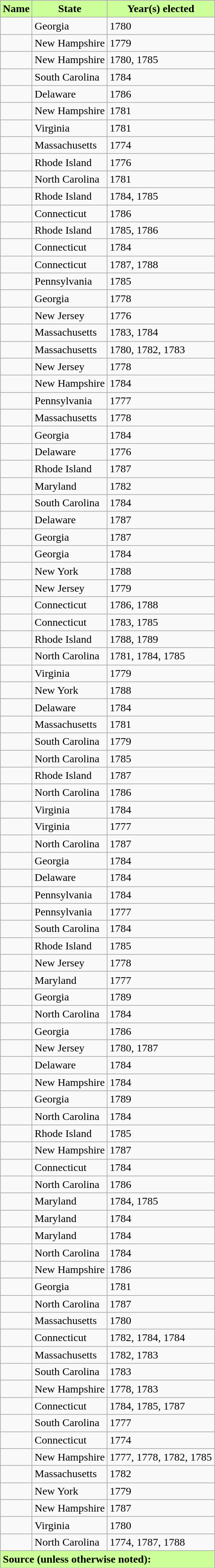<table class="wikitable sortable">
<tr>
<th style="background-color:#ccff99;">Name</th>
<th style="background-color:#ccff99;">State</th>
<th style="background-color:#ccff99;">Year(s) elected</th>
</tr>
<tr>
<td></td>
<td>Georgia</td>
<td>1780</td>
</tr>
<tr>
<td></td>
<td>New Hampshire</td>
<td>1779</td>
</tr>
<tr>
<td></td>
<td>New Hampshire</td>
<td>1780, 1785</td>
</tr>
<tr>
<td></td>
<td>South Carolina</td>
<td>1784</td>
</tr>
<tr>
<td></td>
<td>Delaware</td>
<td>1786</td>
</tr>
<tr>
<td></td>
<td>New Hampshire</td>
<td>1781</td>
</tr>
<tr>
<td></td>
<td>Virginia</td>
<td>1781</td>
</tr>
<tr>
<td></td>
<td>Massachusetts</td>
<td>1774</td>
</tr>
<tr>
<td></td>
<td>Rhode Island</td>
<td>1776</td>
</tr>
<tr>
<td></td>
<td>North Carolina</td>
<td>1781</td>
</tr>
<tr>
<td></td>
<td>Rhode Island</td>
<td>1784, 1785</td>
</tr>
<tr>
<td></td>
<td>Connecticut</td>
<td>1786</td>
</tr>
<tr>
<td></td>
<td>Rhode Island</td>
<td>1785, 1786</td>
</tr>
<tr>
<td></td>
<td>Connecticut</td>
<td>1784</td>
</tr>
<tr>
<td></td>
<td>Connecticut</td>
<td>1787, 1788</td>
</tr>
<tr>
<td></td>
<td>Pennsylvania</td>
<td>1785</td>
</tr>
<tr>
<td></td>
<td>Georgia</td>
<td>1778</td>
</tr>
<tr>
<td></td>
<td>New Jersey</td>
<td>1776</td>
</tr>
<tr>
<td></td>
<td>Massachusetts</td>
<td>1783, 1784</td>
</tr>
<tr>
<td></td>
<td>Massachusetts</td>
<td>1780, 1782, 1783</td>
</tr>
<tr>
<td></td>
<td>New Jersey</td>
<td>1778</td>
</tr>
<tr>
<td></td>
<td>New Hampshire</td>
<td>1784</td>
</tr>
<tr>
<td></td>
<td>Pennsylvania</td>
<td>1777</td>
</tr>
<tr>
<td></td>
<td>Massachusetts</td>
<td>1778</td>
</tr>
<tr>
<td></td>
<td>Georgia</td>
<td>1784</td>
</tr>
<tr>
<td></td>
<td>Delaware</td>
<td>1776</td>
</tr>
<tr>
<td></td>
<td>Rhode Island</td>
<td>1787</td>
</tr>
<tr>
<td></td>
<td>Maryland</td>
<td>1782</td>
</tr>
<tr>
<td></td>
<td>South Carolina</td>
<td>1784</td>
</tr>
<tr>
<td></td>
<td>Delaware</td>
<td>1787</td>
</tr>
<tr>
<td></td>
<td>Georgia</td>
<td>1787</td>
</tr>
<tr>
<td></td>
<td>Georgia</td>
<td>1784</td>
</tr>
<tr>
<td></td>
<td>New York</td>
<td>1788</td>
</tr>
<tr>
<td></td>
<td>New Jersey</td>
<td>1779</td>
</tr>
<tr>
<td></td>
<td>Connecticut</td>
<td>1786, 1788</td>
</tr>
<tr>
<td></td>
<td>Connecticut</td>
<td>1783, 1785</td>
</tr>
<tr>
<td></td>
<td>Rhode Island</td>
<td>1788, 1789</td>
</tr>
<tr>
<td></td>
<td>North Carolina</td>
<td>1781, 1784, 1785</td>
</tr>
<tr>
<td></td>
<td>Virginia</td>
<td>1779</td>
</tr>
<tr>
<td></td>
<td>New York</td>
<td>1788</td>
</tr>
<tr>
<td></td>
<td>Delaware</td>
<td>1784</td>
</tr>
<tr>
<td></td>
<td>Massachusetts</td>
<td>1781</td>
</tr>
<tr>
<td></td>
<td>South Carolina</td>
<td>1779</td>
</tr>
<tr>
<td></td>
<td>North Carolina</td>
<td>1785</td>
</tr>
<tr>
<td></td>
<td>Rhode Island</td>
<td>1787</td>
</tr>
<tr>
<td></td>
<td>North Carolina</td>
<td>1786</td>
</tr>
<tr>
<td></td>
<td>Virginia</td>
<td>1784</td>
</tr>
<tr>
<td></td>
<td>Virginia</td>
<td>1777</td>
</tr>
<tr>
<td></td>
<td>North Carolina</td>
<td>1787</td>
</tr>
<tr>
<td></td>
<td>Georgia</td>
<td>1784</td>
</tr>
<tr>
<td></td>
<td>Delaware</td>
<td>1784</td>
</tr>
<tr>
<td></td>
<td>Pennsylvania</td>
<td>1784</td>
</tr>
<tr>
<td></td>
<td>Pennsylvania</td>
<td>1777</td>
</tr>
<tr>
<td></td>
<td>South Carolina</td>
<td>1784</td>
</tr>
<tr>
<td></td>
<td>Rhode Island</td>
<td>1785</td>
</tr>
<tr>
<td></td>
<td>New Jersey</td>
<td>1778</td>
</tr>
<tr>
<td></td>
<td>Maryland</td>
<td>1777</td>
</tr>
<tr>
<td></td>
<td>Georgia</td>
<td>1789</td>
</tr>
<tr>
<td></td>
<td>North Carolina</td>
<td>1784</td>
</tr>
<tr>
<td></td>
<td>Georgia</td>
<td>1786</td>
</tr>
<tr>
<td></td>
<td>New Jersey</td>
<td>1780, 1787</td>
</tr>
<tr>
<td></td>
<td>Delaware</td>
<td>1784</td>
</tr>
<tr>
<td></td>
<td>New Hampshire</td>
<td>1784</td>
</tr>
<tr>
<td></td>
<td>Georgia</td>
<td>1789</td>
</tr>
<tr>
<td></td>
<td>North Carolina</td>
<td>1784</td>
</tr>
<tr>
<td></td>
<td>Rhode Island</td>
<td>1785</td>
</tr>
<tr>
<td></td>
<td>New Hampshire</td>
<td>1787</td>
</tr>
<tr>
<td></td>
<td>Connecticut</td>
<td>1784</td>
</tr>
<tr>
<td></td>
<td>North Carolina</td>
<td>1786</td>
</tr>
<tr>
<td></td>
<td>Maryland</td>
<td>1784, 1785</td>
</tr>
<tr>
<td></td>
<td>Maryland</td>
<td>1784</td>
</tr>
<tr>
<td></td>
<td>Maryland</td>
<td>1784</td>
</tr>
<tr>
<td></td>
<td>North Carolina</td>
<td>1784</td>
</tr>
<tr>
<td></td>
<td>New Hampshire</td>
<td>1786</td>
</tr>
<tr>
<td></td>
<td>Georgia</td>
<td>1781</td>
</tr>
<tr>
<td></td>
<td>North Carolina</td>
<td>1787</td>
</tr>
<tr>
<td></td>
<td>Massachusetts</td>
<td>1780</td>
</tr>
<tr>
<td></td>
<td>Connecticut</td>
<td>1782, 1784, 1784</td>
</tr>
<tr>
<td></td>
<td>Massachusetts</td>
<td>1782, 1783</td>
</tr>
<tr>
<td></td>
<td>South Carolina</td>
<td>1783</td>
</tr>
<tr>
<td></td>
<td>New Hampshire</td>
<td>1778, 1783</td>
</tr>
<tr>
<td></td>
<td>Connecticut</td>
<td>1784, 1785, 1787</td>
</tr>
<tr>
<td></td>
<td>South Carolina</td>
<td>1777</td>
</tr>
<tr>
<td></td>
<td>Connecticut</td>
<td>1774</td>
</tr>
<tr>
<td></td>
<td>New Hampshire</td>
<td>1777, 1778, 1782, 1785</td>
</tr>
<tr>
<td></td>
<td>Massachusetts</td>
<td>1782</td>
</tr>
<tr>
<td></td>
<td>New York</td>
<td>1779</td>
</tr>
<tr>
<td></td>
<td>New Hampshire</td>
<td>1787</td>
</tr>
<tr>
<td></td>
<td>Virginia</td>
<td>1780</td>
</tr>
<tr>
<td></td>
<td>North Carolina</td>
<td>1774, 1787, 1788</td>
</tr>
<tr>
<th colspan=3 style="background:#ccff99; text-align:left">Source (unless otherwise noted):</th>
</tr>
</table>
